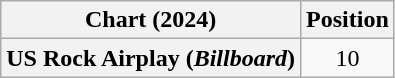<table class="wikitable plainrowheaders" style="text-align: center">
<tr>
<th scope="col">Chart (2024)</th>
<th scope="col">Position</th>
</tr>
<tr>
<th scope="row">US Rock Airplay (<em>Billboard</em>)</th>
<td>10</td>
</tr>
</table>
